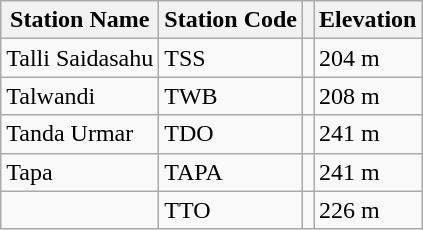<table class="wikitable sortable">
<tr>
<th>Station Name</th>
<th>Station Code</th>
<th></th>
<th>Elevation</th>
</tr>
<tr>
<td>Talli Saidasahu</td>
<td>TSS</td>
<td></td>
<td>204 m</td>
</tr>
<tr>
<td>Talwandi</td>
<td>TWB</td>
<td></td>
<td>208 m</td>
</tr>
<tr>
<td>Tanda Urmar</td>
<td>TDO</td>
<td></td>
<td>241 m</td>
</tr>
<tr>
<td>Tapa</td>
<td>TAPA</td>
<td></td>
<td>241 m</td>
</tr>
<tr>
<td></td>
<td>TTO</td>
<td></td>
<td>226 m</td>
</tr>
</table>
